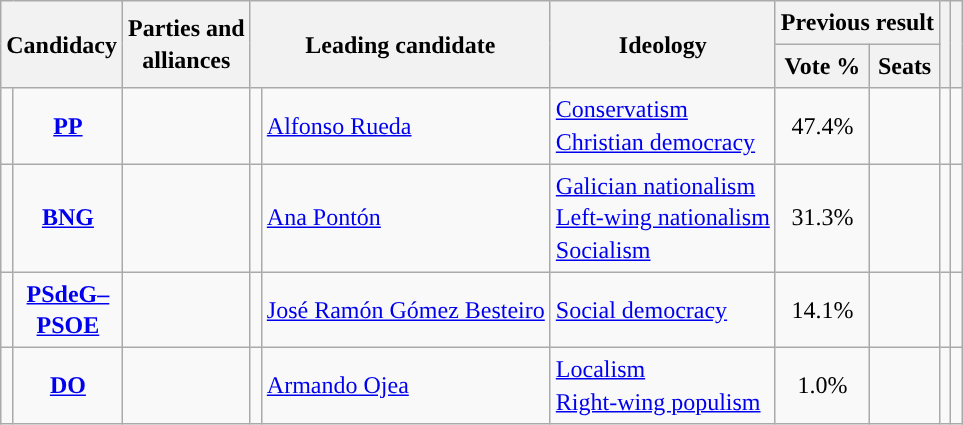<table class="wikitable" style="line-height:1.35em; text-align:left;">
<tr>
<th colspan="2" rowspan="2">Candidacy</th>
<th rowspan="2">Parties and<br>alliances</th>
<th colspan="2" rowspan="2">Leading candidate</th>
<th rowspan="2">Ideology</th>
<th colspan="2">Previous result</th>
<th rowspan="2"></th>
<th rowspan="2"></th>
</tr>
<tr>
<th>Vote %</th>
<th>Seats</th>
</tr>
<tr>
<td width="1" style="color:inherit;background:"></td>
<td align="center"><strong><a href='#'>PP</a></strong></td>
<td></td>
<td></td>
<td><a href='#'>Alfonso Rueda</a></td>
<td><a href='#'>Conservatism</a><br><a href='#'>Christian democracy</a></td>
<td align="center">47.4%</td>
<td></td>
<td></td>
<td></td>
</tr>
<tr>
<td style="color:inherit;background:"></td>
<td align="center"><strong><a href='#'>BNG</a></strong></td>
<td></td>
<td></td>
<td><a href='#'>Ana Pontón</a></td>
<td><a href='#'>Galician nationalism</a><br><a href='#'>Left-wing nationalism</a><br><a href='#'>Socialism</a></td>
<td align="center">31.3%</td>
<td></td>
<td></td>
<td></td>
</tr>
<tr>
<td style="color:inherit;background:"></td>
<td align="center"><strong><a href='#'>PSdeG–<br>PSOE</a></strong></td>
<td></td>
<td></td>
<td><a href='#'>José Ramón Gómez Besteiro</a></td>
<td><a href='#'>Social democracy</a></td>
<td align="center">14.1%</td>
<td></td>
<td></td>
<td></td>
</tr>
<tr>
<td style="color:inherit;background:"></td>
<td align="center"><strong><a href='#'>DO</a></strong></td>
<td></td>
<td></td>
<td><a href='#'>Armando Ojea</a></td>
<td><a href='#'>Localism</a><br><a href='#'>Right-wing populism</a></td>
<td align="center">1.0%</td>
<td></td>
<td></td>
<td></td>
</tr>
</table>
